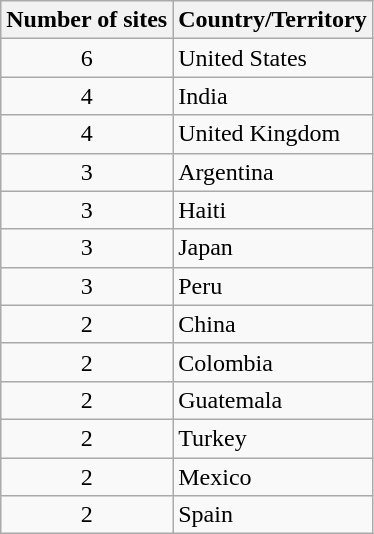<table class="wikitable sortable">
<tr>
<th>Number of sites</th>
<th>Country/Territory</th>
</tr>
<tr>
<td align="center">6</td>
<td>United States</td>
</tr>
<tr>
<td align="center">4</td>
<td>India</td>
</tr>
<tr>
<td align="center">4</td>
<td>United Kingdom</td>
</tr>
<tr>
<td align="center">3</td>
<td>Argentina</td>
</tr>
<tr>
<td align="center">3</td>
<td>Haiti</td>
</tr>
<tr>
<td align="center">3</td>
<td>Japan</td>
</tr>
<tr>
<td align="center">3</td>
<td>Peru</td>
</tr>
<tr>
<td align="center">2</td>
<td>China</td>
</tr>
<tr>
<td align="center">2</td>
<td>Colombia</td>
</tr>
<tr>
<td align="center">2</td>
<td>Guatemala</td>
</tr>
<tr>
<td align="center">2</td>
<td>Turkey</td>
</tr>
<tr>
<td align="center">2</td>
<td>Mexico</td>
</tr>
<tr>
<td align="center">2</td>
<td>Spain</td>
</tr>
</table>
